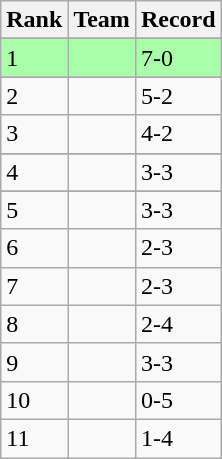<table class="wikitable">
<tr>
<th>Rank</th>
<th>Team</th>
<th>Record</th>
</tr>
<tr>
</tr>
<tr bgcolor=#aaffaa>
<td>1</td>
<td></td>
<td>7-0</td>
</tr>
<tr>
</tr>
<tr bgcolor=>
<td>2</td>
<td></td>
<td>5-2</td>
</tr>
<tr>
<td>3</td>
<td></td>
<td>4-2</td>
</tr>
<tr>
</tr>
<tr bgcolor=>
<td>4</td>
<td></td>
<td>3-3</td>
</tr>
<tr>
</tr>
<tr bgcolor=>
<td>5</td>
<td></td>
<td>3-3</td>
</tr>
<tr>
<td>6</td>
<td></td>
<td>2-3</td>
</tr>
<tr>
<td>7</td>
<td></td>
<td>2-3</td>
</tr>
<tr>
<td>8</td>
<td></td>
<td>2-4</td>
</tr>
<tr>
<td>9</td>
<td></td>
<td>3-3</td>
</tr>
<tr>
<td>10</td>
<td></td>
<td>0-5</td>
</tr>
<tr>
<td>11</td>
<td></td>
<td>1-4</td>
</tr>
</table>
